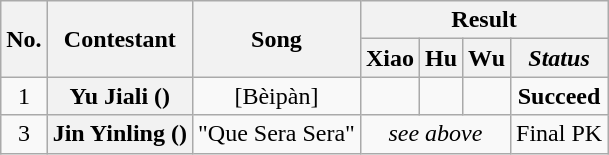<table class="wikitable plainrowheaders" style="text-align:center;">
<tr>
<th scope="col" rowspan="2">No.</th>
<th scope="col" rowspan="2">Contestant</th>
<th scope="col" rowspan="2">Song</th>
<th scope="col" colspan="4">Result</th>
</tr>
<tr>
<th scope="col">Xiao</th>
<th scope="col">Hu</th>
<th scope="col">Wu</th>
<th scope="col"><em>Status</em></th>
</tr>
<tr>
<td>1</td>
<th scope="row">Yu Jiali ()</th>
<td> [Bèipàn]</td>
<td></td>
<td></td>
<td></td>
<td><strong>Succeed</strong></td>
</tr>
<tr>
<td>3</td>
<th scope="row">Jin Yinling ()</th>
<td>"Que Sera Sera"</td>
<td colspan="3"><em>see above</em></td>
<td>Final PK</td>
</tr>
</table>
